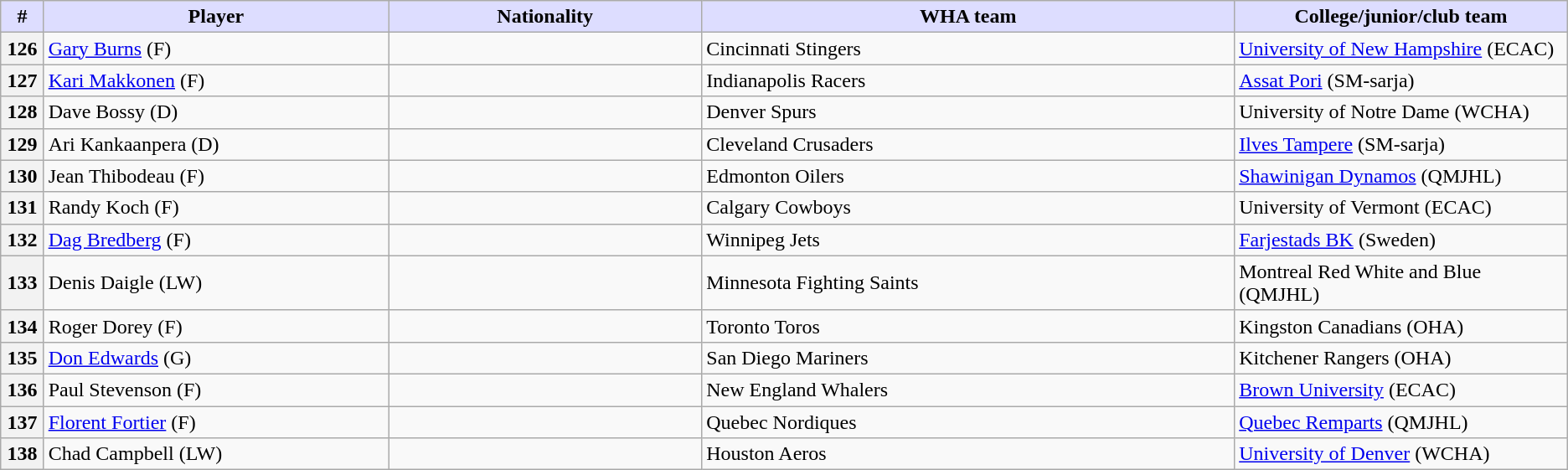<table class="wikitable">
<tr>
<th style="background:#ddf; width:2.75%;">#</th>
<th style="background:#ddf; width:22.0%;">Player</th>
<th style="background:#ddf; width:20.0%;">Nationality</th>
<th style="background:#ddf; width:34.0%;">WHA team</th>
<th style="background:#ddf; width:100.0%;">College/junior/club team</th>
</tr>
<tr>
<th>126</th>
<td><a href='#'>Gary Burns</a> (F)</td>
<td></td>
<td>Cincinnati Stingers</td>
<td><a href='#'>University of New Hampshire</a> (ECAC)</td>
</tr>
<tr>
<th>127</th>
<td><a href='#'>Kari Makkonen</a> (F)</td>
<td></td>
<td>Indianapolis Racers</td>
<td><a href='#'>Assat Pori</a> (SM-sarja)</td>
</tr>
<tr>
<th>128</th>
<td>Dave Bossy (D)</td>
<td></td>
<td>Denver Spurs</td>
<td>University of Notre Dame (WCHA)</td>
</tr>
<tr>
<th>129</th>
<td>Ari Kankaanpera (D)</td>
<td></td>
<td>Cleveland Crusaders</td>
<td><a href='#'>Ilves Tampere</a> (SM-sarja)</td>
</tr>
<tr>
<th>130</th>
<td>Jean Thibodeau (F)</td>
<td></td>
<td>Edmonton Oilers</td>
<td><a href='#'>Shawinigan Dynamos</a> (QMJHL)</td>
</tr>
<tr>
<th>131</th>
<td>Randy Koch (F)</td>
<td></td>
<td>Calgary Cowboys</td>
<td>University of Vermont (ECAC)</td>
</tr>
<tr>
<th>132</th>
<td><a href='#'>Dag Bredberg</a> (F)</td>
<td></td>
<td>Winnipeg Jets</td>
<td><a href='#'>Farjestads BK</a> (Sweden)</td>
</tr>
<tr>
<th>133</th>
<td>Denis Daigle (LW)</td>
<td></td>
<td>Minnesota Fighting Saints</td>
<td>Montreal Red White and Blue (QMJHL)</td>
</tr>
<tr>
<th>134</th>
<td>Roger Dorey (F)</td>
<td></td>
<td>Toronto Toros</td>
<td>Kingston Canadians (OHA)</td>
</tr>
<tr>
<th>135</th>
<td><a href='#'>Don Edwards</a> (G)</td>
<td></td>
<td>San Diego Mariners</td>
<td>Kitchener Rangers (OHA)</td>
</tr>
<tr>
<th>136</th>
<td>Paul Stevenson (F)</td>
<td></td>
<td>New England Whalers</td>
<td><a href='#'>Brown University</a> (ECAC)</td>
</tr>
<tr>
<th>137</th>
<td><a href='#'>Florent Fortier</a> (F)</td>
<td></td>
<td>Quebec Nordiques</td>
<td><a href='#'>Quebec Remparts</a> (QMJHL)</td>
</tr>
<tr>
<th>138</th>
<td>Chad Campbell (LW)</td>
<td></td>
<td>Houston Aeros</td>
<td><a href='#'>University of Denver</a> (WCHA)</td>
</tr>
</table>
